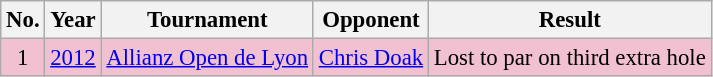<table class="wikitable" style="font-size:95%;">
<tr>
<th>No.</th>
<th>Year</th>
<th>Tournament</th>
<th>Opponent</th>
<th>Result</th>
</tr>
<tr style="background:#F2C1D1;">
<td align=center>1</td>
<td><a href='#'>2012</a></td>
<td><a href='#'>Allianz Open de Lyon</a></td>
<td> <a href='#'>Chris Doak</a></td>
<td>Lost to par on third extra hole</td>
</tr>
</table>
